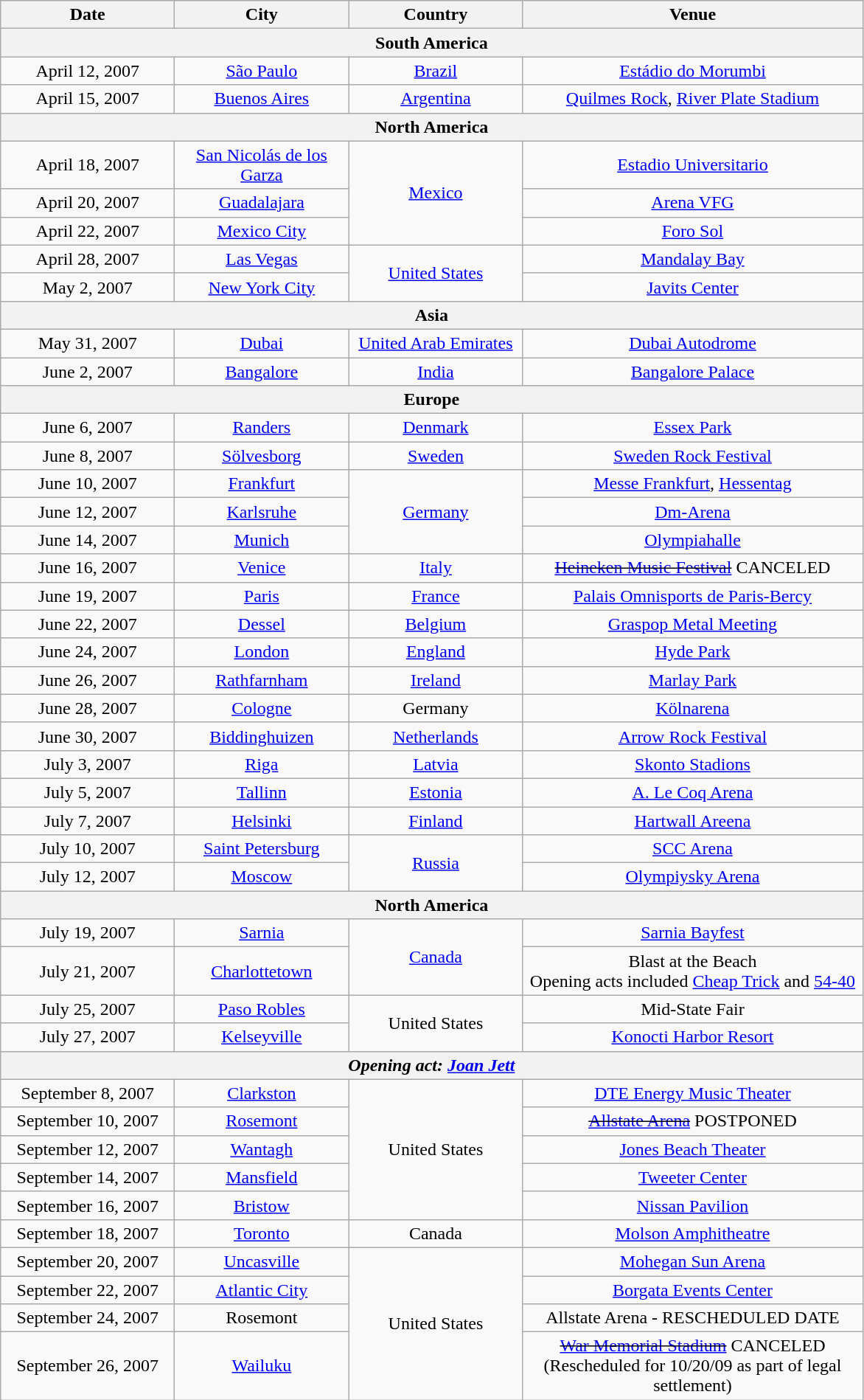<table class="wikitable" style="text-align:center;">
<tr>
<th style="width:150px;">Date</th>
<th style="width:150px;">City</th>
<th style="width:150px;">Country</th>
<th style="width:300px;">Venue</th>
</tr>
<tr>
<th colspan="4">South America</th>
</tr>
<tr>
<td>April 12, 2007</td>
<td><a href='#'>São Paulo</a></td>
<td><a href='#'>Brazil</a></td>
<td><a href='#'>Estádio do Morumbi</a></td>
</tr>
<tr>
<td>April 15, 2007</td>
<td><a href='#'>Buenos Aires</a></td>
<td><a href='#'>Argentina</a></td>
<td><a href='#'>Quilmes Rock</a>, <a href='#'>River Plate Stadium</a></td>
</tr>
<tr>
<th colspan="4">North America</th>
</tr>
<tr>
<td>April 18, 2007</td>
<td><a href='#'>San Nicolás de los Garza</a></td>
<td rowspan="3"><a href='#'>Mexico</a></td>
<td><a href='#'>Estadio Universitario</a></td>
</tr>
<tr>
<td>April 20, 2007</td>
<td><a href='#'>Guadalajara</a></td>
<td><a href='#'>Arena VFG</a></td>
</tr>
<tr>
<td>April 22, 2007</td>
<td><a href='#'>Mexico City</a></td>
<td><a href='#'>Foro Sol</a></td>
</tr>
<tr>
<td>April 28, 2007</td>
<td><a href='#'>Las Vegas</a></td>
<td rowspan="2"><a href='#'>United States</a></td>
<td><a href='#'>Mandalay Bay</a></td>
</tr>
<tr>
<td>May 2, 2007</td>
<td><a href='#'>New York City</a></td>
<td><a href='#'>Javits Center</a></td>
</tr>
<tr>
<th colspan="4">Asia</th>
</tr>
<tr>
<td>May 31, 2007</td>
<td><a href='#'>Dubai</a></td>
<td><a href='#'>United Arab Emirates</a></td>
<td><a href='#'>Dubai Autodrome</a></td>
</tr>
<tr>
<td>June 2, 2007</td>
<td><a href='#'>Bangalore</a></td>
<td><a href='#'>India</a></td>
<td><a href='#'>Bangalore Palace</a></td>
</tr>
<tr>
<th colspan="4">Europe</th>
</tr>
<tr>
<td>June 6, 2007</td>
<td><a href='#'>Randers</a></td>
<td><a href='#'>Denmark</a></td>
<td><a href='#'>Essex Park</a></td>
</tr>
<tr>
<td>June 8, 2007</td>
<td><a href='#'>Sölvesborg</a></td>
<td><a href='#'>Sweden</a></td>
<td><a href='#'>Sweden Rock Festival</a></td>
</tr>
<tr>
<td>June 10, 2007</td>
<td><a href='#'>Frankfurt</a></td>
<td rowspan="3"><a href='#'>Germany</a></td>
<td><a href='#'>Messe Frankfurt</a>, <a href='#'>Hessentag</a></td>
</tr>
<tr>
<td>June 12, 2007</td>
<td><a href='#'>Karlsruhe</a></td>
<td><a href='#'>Dm-Arena</a></td>
</tr>
<tr>
<td>June 14, 2007</td>
<td><a href='#'>Munich</a></td>
<td><a href='#'>Olympiahalle</a></td>
</tr>
<tr>
<td>June 16, 2007</td>
<td><a href='#'>Venice</a></td>
<td><a href='#'>Italy</a></td>
<td><s><a href='#'>Heineken Music Festival</a></s> CANCELED</td>
</tr>
<tr>
<td>June 19, 2007</td>
<td><a href='#'>Paris</a></td>
<td><a href='#'>France</a></td>
<td><a href='#'>Palais Omnisports de Paris-Bercy</a></td>
</tr>
<tr>
<td>June 22, 2007</td>
<td><a href='#'>Dessel</a></td>
<td><a href='#'>Belgium</a></td>
<td><a href='#'>Graspop Metal Meeting</a></td>
</tr>
<tr>
<td>June 24, 2007</td>
<td><a href='#'>London</a></td>
<td><a href='#'>England</a></td>
<td><a href='#'>Hyde Park</a></td>
</tr>
<tr>
<td>June 26, 2007</td>
<td><a href='#'>Rathfarnham</a></td>
<td><a href='#'>Ireland</a></td>
<td><a href='#'>Marlay Park</a></td>
</tr>
<tr>
<td>June 28, 2007</td>
<td><a href='#'>Cologne</a></td>
<td>Germany</td>
<td><a href='#'>Kölnarena</a></td>
</tr>
<tr>
<td>June 30, 2007</td>
<td><a href='#'>Biddinghuizen</a></td>
<td><a href='#'>Netherlands</a></td>
<td><a href='#'>Arrow Rock Festival</a></td>
</tr>
<tr>
<td>July 3, 2007</td>
<td><a href='#'>Riga</a></td>
<td><a href='#'>Latvia</a></td>
<td><a href='#'>Skonto Stadions</a></td>
</tr>
<tr>
<td>July 5, 2007</td>
<td><a href='#'>Tallinn</a></td>
<td><a href='#'>Estonia</a></td>
<td><a href='#'>A. Le Coq Arena</a></td>
</tr>
<tr>
<td>July 7, 2007</td>
<td><a href='#'>Helsinki</a></td>
<td><a href='#'>Finland</a></td>
<td><a href='#'>Hartwall Areena</a></td>
</tr>
<tr>
<td>July 10, 2007</td>
<td><a href='#'>Saint Petersburg</a></td>
<td rowspan="2"><a href='#'>Russia</a></td>
<td><a href='#'>SCC Arena</a></td>
</tr>
<tr>
<td>July 12, 2007</td>
<td><a href='#'>Moscow</a></td>
<td><a href='#'>Olympiysky Arena</a></td>
</tr>
<tr>
<th colspan="4">North America</th>
</tr>
<tr>
<td>July 19, 2007</td>
<td><a href='#'>Sarnia</a></td>
<td rowspan="2"><a href='#'>Canada</a></td>
<td><a href='#'>Sarnia Bayfest</a></td>
</tr>
<tr>
<td>July 21, 2007</td>
<td><a href='#'>Charlottetown</a></td>
<td>Blast at the Beach<br>Opening acts included <a href='#'>Cheap Trick</a> and <a href='#'>54-40</a></td>
</tr>
<tr>
<td>July 25, 2007</td>
<td><a href='#'>Paso Robles</a></td>
<td rowspan="2">United States</td>
<td>Mid-State Fair</td>
</tr>
<tr>
<td>July 27, 2007</td>
<td><a href='#'>Kelseyville</a></td>
<td><a href='#'>Konocti Harbor Resort</a></td>
</tr>
<tr>
<th colspan="4"><em>Opening act: <a href='#'>Joan Jett</a></em></th>
</tr>
<tr>
<td>September 8, 2007</td>
<td><a href='#'>Clarkston</a></td>
<td rowspan="5">United States</td>
<td><a href='#'>DTE Energy Music Theater</a></td>
</tr>
<tr>
<td>September 10, 2007</td>
<td><a href='#'>Rosemont</a></td>
<td><s><a href='#'>Allstate Arena</a></s> POSTPONED</td>
</tr>
<tr>
<td>September 12, 2007</td>
<td><a href='#'>Wantagh</a></td>
<td><a href='#'>Jones Beach Theater</a></td>
</tr>
<tr>
<td>September 14, 2007</td>
<td><a href='#'>Mansfield</a></td>
<td><a href='#'>Tweeter Center</a></td>
</tr>
<tr>
<td>September 16, 2007</td>
<td><a href='#'>Bristow</a></td>
<td><a href='#'>Nissan Pavilion</a></td>
</tr>
<tr>
<td>September 18, 2007</td>
<td><a href='#'>Toronto</a></td>
<td>Canada</td>
<td><a href='#'>Molson Amphitheatre</a></td>
</tr>
<tr>
<td>September 20, 2007</td>
<td><a href='#'>Uncasville</a></td>
<td rowspan="4">United States</td>
<td><a href='#'>Mohegan Sun Arena</a></td>
</tr>
<tr>
<td>September 22, 2007</td>
<td><a href='#'>Atlantic City</a></td>
<td><a href='#'>Borgata Events Center</a></td>
</tr>
<tr>
<td>September 24, 2007</td>
<td>Rosemont</td>
<td>Allstate Arena - RESCHEDULED DATE</td>
</tr>
<tr>
<td>September 26, 2007</td>
<td><a href='#'>Wailuku</a></td>
<td><s><a href='#'>War Memorial Stadium</a></s> CANCELED (Rescheduled for 10/20/09 as part of legal settlement)</td>
</tr>
</table>
